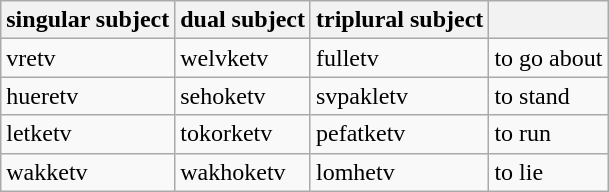<table class="wikitable">
<tr>
<th>singular subject</th>
<th>dual subject</th>
<th>triplural subject</th>
<th></th>
</tr>
<tr>
<td>vretv</td>
<td>welvketv</td>
<td>fulletv</td>
<td>to go about</td>
</tr>
<tr>
<td>hueretv</td>
<td>sehoketv</td>
<td>svpakletv</td>
<td>to stand</td>
</tr>
<tr>
<td>letketv</td>
<td>tokorketv</td>
<td>pefatketv</td>
<td>to run</td>
</tr>
<tr>
<td>wakketv</td>
<td>wakhoketv</td>
<td>lomhetv</td>
<td>to lie</td>
</tr>
</table>
